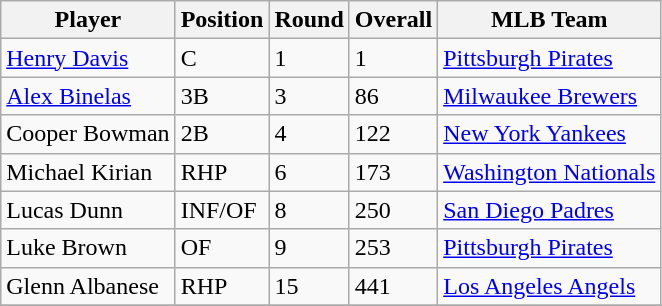<table class="wikitable">
<tr>
<th>Player</th>
<th>Position</th>
<th>Round</th>
<th>Overall</th>
<th>MLB Team</th>
</tr>
<tr>
<td><a href='#'>Henry Davis</a></td>
<td>C</td>
<td>1</td>
<td>1</td>
<td><a href='#'>Pittsburgh Pirates</a></td>
</tr>
<tr>
<td><a href='#'>Alex Binelas</a></td>
<td>3B</td>
<td>3</td>
<td>86</td>
<td><a href='#'>Milwaukee Brewers</a></td>
</tr>
<tr>
<td>Cooper Bowman</td>
<td>2B</td>
<td>4</td>
<td>122</td>
<td><a href='#'>New York Yankees</a></td>
</tr>
<tr>
<td>Michael Kirian</td>
<td>RHP</td>
<td>6</td>
<td>173</td>
<td><a href='#'>Washington Nationals</a></td>
</tr>
<tr>
<td>Lucas Dunn</td>
<td>INF/OF</td>
<td>8</td>
<td>250</td>
<td><a href='#'>San Diego Padres</a></td>
</tr>
<tr>
<td>Luke Brown</td>
<td>OF</td>
<td>9</td>
<td>253</td>
<td><a href='#'>Pittsburgh Pirates</a></td>
</tr>
<tr>
<td>Glenn Albanese</td>
<td>RHP</td>
<td>15</td>
<td>441</td>
<td><a href='#'>Los Angeles Angels</a></td>
</tr>
<tr>
</tr>
</table>
